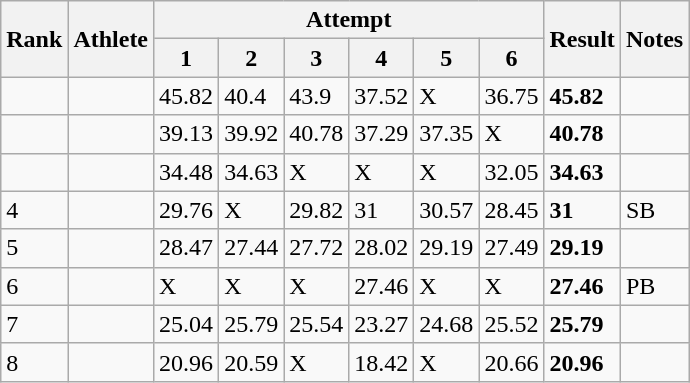<table class='wikitable'>
<tr>
<th rowspan=2>Rank</th>
<th rowspan=2>Athlete</th>
<th colspan=6>Attempt</th>
<th rowspan=2>Result</th>
<th rowspan=2>Notes</th>
</tr>
<tr>
<th>1</th>
<th>2</th>
<th>3</th>
<th>4</th>
<th>5</th>
<th>6</th>
</tr>
<tr>
<td></td>
<td align=left></td>
<td>45.82</td>
<td>40.4</td>
<td>43.9</td>
<td>37.52</td>
<td>X</td>
<td>36.75</td>
<td><strong> 45.82 </strong></td>
<td></td>
</tr>
<tr>
<td></td>
<td align=left></td>
<td>39.13</td>
<td>39.92</td>
<td>40.78</td>
<td>37.29</td>
<td>37.35</td>
<td>X</td>
<td><strong> 40.78 </strong></td>
<td></td>
</tr>
<tr>
<td></td>
<td align=left></td>
<td>34.48</td>
<td>34.63</td>
<td>X</td>
<td>X</td>
<td>X</td>
<td>32.05</td>
<td><strong> 34.63 </strong></td>
<td></td>
</tr>
<tr>
<td>4</td>
<td align=left></td>
<td>29.76</td>
<td>X</td>
<td>29.82</td>
<td>31</td>
<td>30.57</td>
<td>28.45</td>
<td><strong> 31 </strong></td>
<td>SB</td>
</tr>
<tr>
<td>5</td>
<td align=left></td>
<td>28.47</td>
<td>27.44</td>
<td>27.72</td>
<td>28.02</td>
<td>29.19</td>
<td>27.49</td>
<td><strong> 29.19 </strong></td>
<td></td>
</tr>
<tr>
<td>6</td>
<td align=left></td>
<td>X</td>
<td>X</td>
<td>X</td>
<td>27.46</td>
<td>X</td>
<td>X</td>
<td><strong> 27.46 </strong></td>
<td>PB</td>
</tr>
<tr>
<td>7</td>
<td align=left></td>
<td>25.04</td>
<td>25.79</td>
<td>25.54</td>
<td>23.27</td>
<td>24.68</td>
<td>25.52</td>
<td><strong> 25.79 </strong></td>
<td></td>
</tr>
<tr>
<td>8</td>
<td align=left></td>
<td>20.96</td>
<td>20.59</td>
<td>X</td>
<td>18.42</td>
<td>X</td>
<td>20.66</td>
<td><strong> 20.96 </strong></td>
<td></td>
</tr>
</table>
